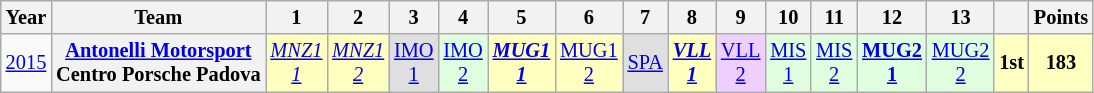<table class="wikitable" style="text-align:center; font-size:85%">
<tr>
<th>Year</th>
<th>Team</th>
<th>1</th>
<th>2</th>
<th>3</th>
<th>4</th>
<th>5</th>
<th>6</th>
<th>7</th>
<th>8</th>
<th>9</th>
<th>10</th>
<th>11</th>
<th>12</th>
<th>13</th>
<th></th>
<th>Points</th>
</tr>
<tr>
<td><a href='#'>2015</a></td>
<th nowrap><a href='#'>Antonelli Motorsport</a><br>Centro Porsche Padova</th>
<td style="background:#FFFFBF;"><em><a href='#'>MNZ1<br>1</a></em><br></td>
<td style="background:#FFFFBF;"><em><a href='#'>MNZ1<br>2</a></em><br></td>
<td style="background:#DFDFDF;"><a href='#'>IMO<br>1</a><br></td>
<td style="background:#DFFFDF;"><a href='#'>IMO<br>2</a><br></td>
<td style="background:#FFFFBF;"><strong><em><a href='#'>MUG1<br>1</a></em></strong><br></td>
<td style="background:#FFFFBF;"><a href='#'>MUG1<br>2</a><br></td>
<td style="background:#DFDFDF;"><a href='#'>SPA</a><br></td>
<td style="background:#FFFFBF;"><strong><em><a href='#'>VLL<br>1</a></em></strong><br></td>
<td style="background:#EFCFFF;"><a href='#'>VLL<br>2</a><br></td>
<td style="background:#DFFFDF;"><a href='#'>MIS<br>1</a><br></td>
<td style="background:#DFFFDF;"><a href='#'>MIS<br>2</a><br></td>
<td style="background:#DFFFDF;"><strong><a href='#'>MUG2<br>1</a></strong><br></td>
<td style="background:#DFFFDF;"><a href='#'>MUG2<br>2</a><br></td>
<th style="background:#FFFFBF;">1st</th>
<th style="background:#FFFFBF;">183</th>
</tr>
</table>
